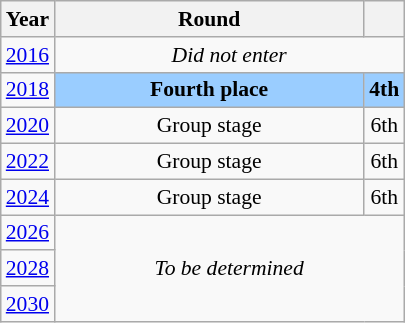<table class="wikitable" style="text-align: center; font-size:90%">
<tr>
<th>Year</th>
<th style="width:200px">Round</th>
<th></th>
</tr>
<tr>
<td><a href='#'>2016</a></td>
<td colspan="2"><em>Did not enter</em></td>
</tr>
<tr>
<td><a href='#'>2018</a></td>
<td bgcolor="9acdff"><strong>Fourth place</strong></td>
<td bgcolor="9acdff"><strong>4th</strong></td>
</tr>
<tr>
<td><a href='#'>2020</a></td>
<td>Group stage</td>
<td>6th</td>
</tr>
<tr>
<td><a href='#'>2022</a></td>
<td>Group stage</td>
<td>6th</td>
</tr>
<tr>
<td><a href='#'>2024</a></td>
<td>Group stage</td>
<td>6th</td>
</tr>
<tr>
<td><a href='#'>2026</a></td>
<td colspan="2" rowspan="3"><em>To be determined</em></td>
</tr>
<tr>
<td><a href='#'>2028</a></td>
</tr>
<tr>
<td><a href='#'>2030</a></td>
</tr>
</table>
